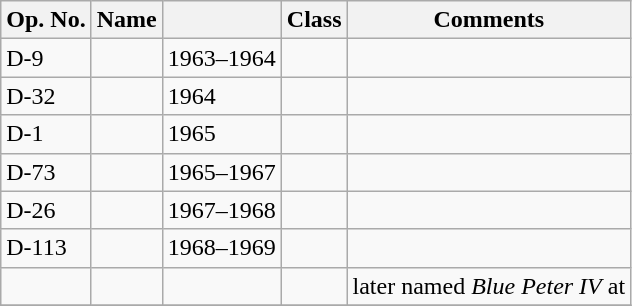<table class="wikitable">
<tr>
<th>Op. No.</th>
<th>Name</th>
<th></th>
<th>Class</th>
<th>Comments</th>
</tr>
<tr>
<td>D-9</td>
<td></td>
<td>1963–1964</td>
<td></td>
<td></td>
</tr>
<tr>
<td>D-32</td>
<td></td>
<td>1964</td>
<td></td>
<td></td>
</tr>
<tr>
<td>D-1</td>
<td></td>
<td>1965</td>
<td></td>
<td></td>
</tr>
<tr>
<td>D-73</td>
<td></td>
<td>1965–1967</td>
<td></td>
<td></td>
</tr>
<tr>
<td>D-26</td>
<td></td>
<td>1967–1968</td>
<td></td>
<td></td>
</tr>
<tr>
<td>D-113</td>
<td></td>
<td>1968–1969</td>
<td></td>
<td></td>
</tr>
<tr>
<td></td>
<td></td>
<td></td>
<td></td>
<td>later named <em>Blue Peter IV</em> at </td>
</tr>
<tr>
</tr>
</table>
